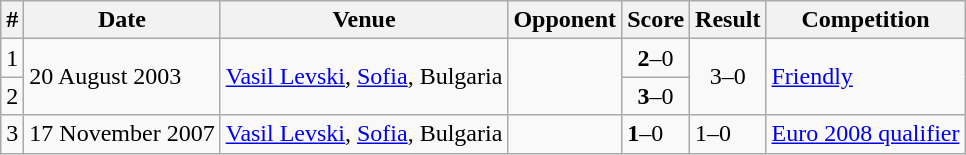<table class="wikitable collapsible">
<tr>
<th>#</th>
<th>Date</th>
<th>Venue</th>
<th>Opponent</th>
<th>Score</th>
<th>Result</th>
<th>Competition</th>
</tr>
<tr>
<td>1</td>
<td rowspan="2">20 August 2003</td>
<td rowspan="2"><a href='#'>Vasil Levski</a>, <a href='#'>Sofia</a>, Bulgaria</td>
<td rowspan="2"></td>
<td align=center><strong>2</strong>–0</td>
<td align=center rowspan="2">3–0</td>
<td rowspan="2"><a href='#'>Friendly</a></td>
</tr>
<tr>
<td>2</td>
<td align=center><strong>3</strong>–0</td>
</tr>
<tr>
<td>3</td>
<td>17 November 2007</td>
<td><a href='#'>Vasil Levski</a>, <a href='#'>Sofia</a>, Bulgaria</td>
<td></td>
<td><strong>1</strong>–0</td>
<td>1–0</td>
<td><a href='#'>Euro 2008 qualifier</a></td>
</tr>
</table>
